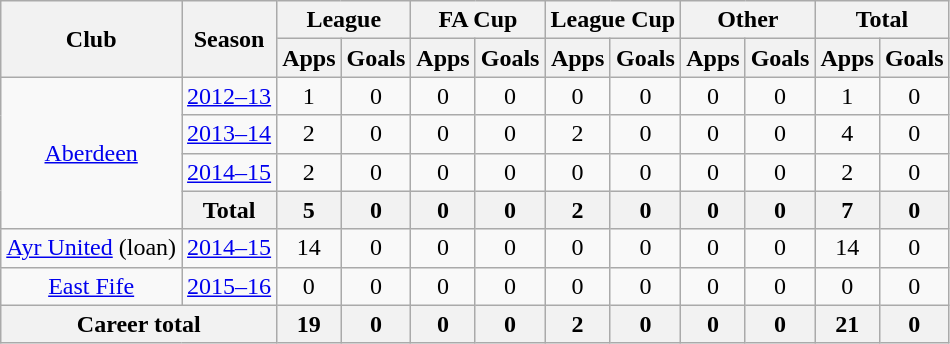<table class="wikitable" style="text-align: center;">
<tr>
<th rowspan="2">Club</th>
<th rowspan="2">Season</th>
<th colspan="2">League</th>
<th colspan="2">FA Cup</th>
<th colspan="2">League Cup</th>
<th colspan="2">Other</th>
<th colspan="2">Total</th>
</tr>
<tr>
<th>Apps</th>
<th>Goals</th>
<th>Apps</th>
<th>Goals</th>
<th>Apps</th>
<th>Goals</th>
<th>Apps</th>
<th>Goals</th>
<th>Apps</th>
<th>Goals</th>
</tr>
<tr>
<td rowspan="4"><a href='#'>Aberdeen</a></td>
<td><a href='#'>2012–13</a></td>
<td>1</td>
<td>0</td>
<td>0</td>
<td>0</td>
<td>0</td>
<td>0</td>
<td>0</td>
<td>0</td>
<td>1</td>
<td>0</td>
</tr>
<tr>
<td><a href='#'>2013–14</a></td>
<td>2</td>
<td>0</td>
<td>0</td>
<td>0</td>
<td>2</td>
<td>0</td>
<td>0</td>
<td>0</td>
<td>4</td>
<td>0</td>
</tr>
<tr>
<td><a href='#'>2014–15</a></td>
<td>2</td>
<td>0</td>
<td>0</td>
<td>0</td>
<td>0</td>
<td>0</td>
<td>0</td>
<td>0</td>
<td>2</td>
<td>0</td>
</tr>
<tr>
<th>Total</th>
<th>5</th>
<th>0</th>
<th>0</th>
<th>0</th>
<th>2</th>
<th>0</th>
<th>0</th>
<th>0</th>
<th>7</th>
<th>0</th>
</tr>
<tr>
<td rowspan="1"><a href='#'>Ayr United</a> (loan)</td>
<td><a href='#'>2014–15</a></td>
<td>14</td>
<td>0</td>
<td>0</td>
<td>0</td>
<td>0</td>
<td>0</td>
<td>0</td>
<td>0</td>
<td>14</td>
<td>0</td>
</tr>
<tr>
<td rowspan="1"><a href='#'>East Fife</a></td>
<td><a href='#'>2015–16</a></td>
<td>0</td>
<td>0</td>
<td>0</td>
<td>0</td>
<td>0</td>
<td>0</td>
<td>0</td>
<td>0</td>
<td>0</td>
<td>0</td>
</tr>
<tr>
<th colspan="2">Career total</th>
<th>19</th>
<th>0</th>
<th>0</th>
<th>0</th>
<th>2</th>
<th>0</th>
<th>0</th>
<th>0</th>
<th>21</th>
<th>0</th>
</tr>
</table>
